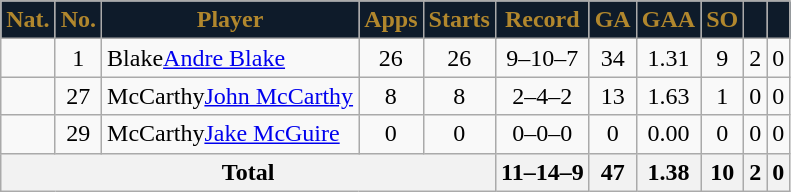<table | class="wikitable sortable">
<tr>
<th style="background:#0E1B2A; color:#B1872D; text-align:center;">Nat.</th>
<th style="background:#0E1B2A; color:#B1872D; text-align:center;">No.</th>
<th style="background:#0E1B2A; color:#B1872D; text-align:center;">Player</th>
<th style="background:#0E1B2A; color:#B1872D; text-align:center;">Apps</th>
<th style="background:#0E1B2A; color:#B1872D; text-align:center;">Starts</th>
<th style="background:#0E1B2A; color:#B1872D; text-align:center;">Record</th>
<th style="background:#0E1B2A; color:#B1872D; text-align:center;">GA</th>
<th style="background:#0E1B2A; color:#B1872D; text-align:center;">GAA</th>
<th style="background:#0E1B2A; color:#B1872D; text-align:center;">SO</th>
<th style="background:#0E1B2A; color:#B1872D; text-align:center;"></th>
<th style="background:#0E1B2A; color:#B1872D; text-align:center;"></th>
</tr>
<tr align=center>
<td></td>
<td>1</td>
<td align=left><span>Blake</span><a href='#'>Andre Blake</a></td>
<td>26</td>
<td>26</td>
<td>9–10–7</td>
<td>34</td>
<td>1.31</td>
<td>9</td>
<td>2</td>
<td>0</td>
</tr>
<tr align=center>
<td></td>
<td>27</td>
<td align=left><span>McCarthy</span><a href='#'>John McCarthy</a></td>
<td>8</td>
<td>8</td>
<td>2–4–2</td>
<td>13</td>
<td>1.63</td>
<td>1</td>
<td>0</td>
<td>0</td>
</tr>
<tr align=center>
<td></td>
<td>29</td>
<td align=left><span>McCarthy</span><a href='#'>Jake McGuire</a></td>
<td>0</td>
<td>0</td>
<td>0–0–0</td>
<td>0</td>
<td>0.00</td>
<td>0</td>
<td>0</td>
<td>0</td>
</tr>
<tr style="text-align:center;" class="sortbottom">
<th colspan=5><strong>Total</strong></th>
<th><strong>11–14–9</strong></th>
<th><strong>47</strong></th>
<th><strong>1.38</strong></th>
<th><strong>10</strong></th>
<th><strong>2</strong></th>
<th><strong>0</strong></th>
</tr>
</table>
